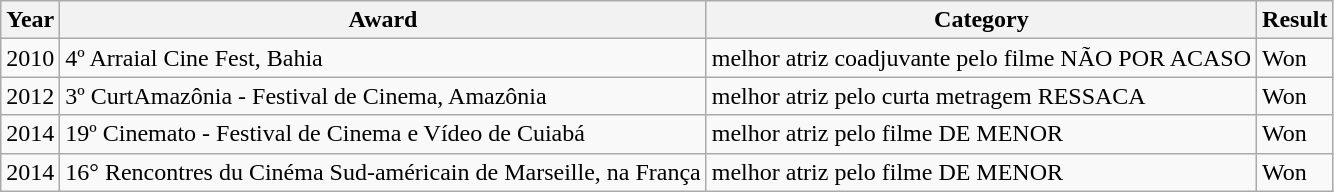<table class="wikitable">
<tr>
<th>Year</th>
<th>Award</th>
<th>Category</th>
<th>Result</th>
</tr>
<tr>
<td>2010</td>
<td>4º Arraial Cine Fest, Bahia</td>
<td>melhor atriz coadjuvante pelo filme NÃO POR ACASO</td>
<td>Won</td>
</tr>
<tr>
<td>2012</td>
<td>3º CurtAmazônia - Festival de Cinema, Amazônia</td>
<td>melhor atriz pelo curta metragem RESSACA</td>
<td>Won</td>
</tr>
<tr>
<td>2014</td>
<td>19º Cinemato - Festival de Cinema e Vídeo de Cuiabá</td>
<td>melhor atriz pelo filme DE MENOR</td>
<td>Won</td>
</tr>
<tr>
<td>2014</td>
<td>16° Rencontres du Cinéma Sud-américain de Marseille, na França </td>
<td>melhor atriz pelo filme DE MENOR</td>
<td>Won</td>
</tr>
</table>
